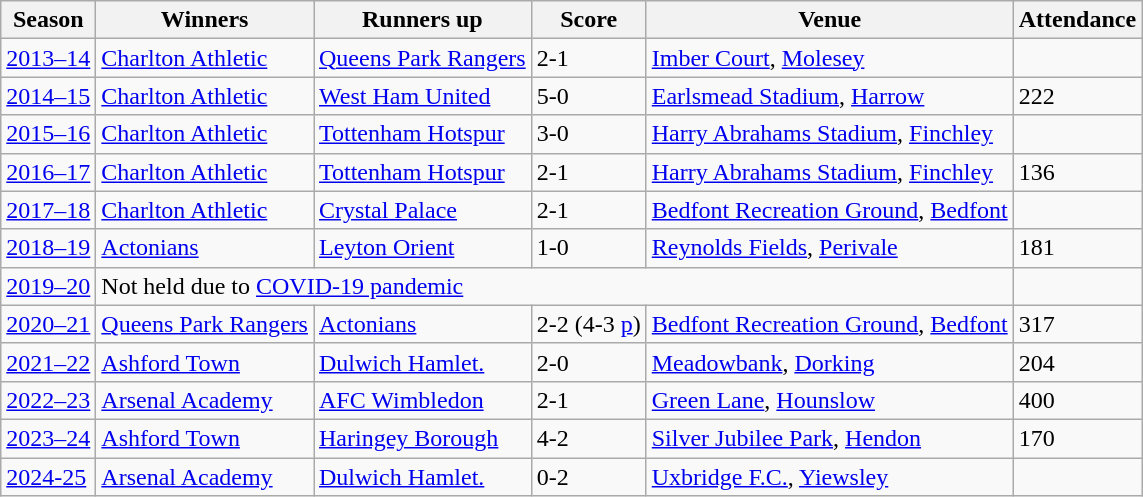<table class="wikitable">
<tr>
<th>Season</th>
<th>Winners</th>
<th>Runners up</th>
<th>Score</th>
<th>Venue</th>
<th>Attendance</th>
</tr>
<tr>
<td><a href='#'>2013–14</a></td>
<td><a href='#'>Charlton Athletic</a></td>
<td><a href='#'>Queens Park Rangers</a></td>
<td>2-1</td>
<td><a href='#'>Imber Court</a>, <a href='#'>Molesey</a></td>
<td></td>
</tr>
<tr>
<td><a href='#'>2014–15</a></td>
<td><a href='#'>Charlton Athletic</a></td>
<td><a href='#'>West Ham United</a></td>
<td>5-0</td>
<td><a href='#'>Earlsmead Stadium</a>, <a href='#'>Harrow</a></td>
<td>222</td>
</tr>
<tr>
<td><a href='#'>2015–16</a></td>
<td><a href='#'>Charlton Athletic</a></td>
<td><a href='#'>Tottenham Hotspur</a></td>
<td>3-0</td>
<td><a href='#'>Harry Abrahams Stadium</a>, <a href='#'>Finchley</a></td>
<td></td>
</tr>
<tr>
<td><a href='#'>2016–17</a></td>
<td><a href='#'>Charlton Athletic</a></td>
<td><a href='#'>Tottenham Hotspur</a></td>
<td>2-1</td>
<td><a href='#'>Harry Abrahams Stadium</a>, <a href='#'>Finchley</a></td>
<td>136</td>
</tr>
<tr>
<td><a href='#'>2017–18</a></td>
<td><a href='#'>Charlton Athletic</a></td>
<td><a href='#'>Crystal Palace</a></td>
<td>2-1</td>
<td><a href='#'>Bedfont Recreation Ground</a>, <a href='#'>Bedfont</a></td>
<td></td>
</tr>
<tr>
<td><a href='#'>2018–19</a></td>
<td><a href='#'>Actonians</a></td>
<td><a href='#'>Leyton Orient</a></td>
<td>1-0</td>
<td><a href='#'>Reynolds Fields</a>, <a href='#'>Perivale</a></td>
<td>181</td>
</tr>
<tr>
<td><a href='#'>2019–20</a></td>
<td colspan="4">Not held due to <a href='#'>COVID-19 pandemic</a></td>
<td></td>
</tr>
<tr>
<td><a href='#'>2020–21</a></td>
<td><a href='#'>Queens Park Rangers</a></td>
<td><a href='#'>Actonians</a></td>
<td>2-2 (4-3 <a href='#'>p</a>)</td>
<td><a href='#'>Bedfont Recreation Ground</a>, <a href='#'>Bedfont</a></td>
<td>317</td>
</tr>
<tr>
<td><a href='#'>2021–22</a></td>
<td><a href='#'>Ashford Town</a></td>
<td><a href='#'>Dulwich Hamlet.</a></td>
<td>2-0</td>
<td><a href='#'>Meadowbank</a>, <a href='#'>Dorking</a></td>
<td>204</td>
</tr>
<tr>
<td><a href='#'>2022–23</a></td>
<td><a href='#'>Arsenal Academy</a></td>
<td><a href='#'>AFC Wimbledon</a></td>
<td>2-1</td>
<td><a href='#'>Green Lane</a>, <a href='#'>Hounslow</a></td>
<td>400</td>
</tr>
<tr>
<td><a href='#'>2023–24</a></td>
<td><a href='#'>Ashford Town</a></td>
<td><a href='#'>Haringey Borough</a></td>
<td>4-2</td>
<td><a href='#'>Silver Jubilee Park</a>, <a href='#'>Hendon</a></td>
<td>170</td>
</tr>
<tr>
<td><a href='#'>2024-25</a></td>
<td><a href='#'>Arsenal Academy</a></td>
<td><a href='#'>Dulwich Hamlet.</a></td>
<td>0-2</td>
<td><a href='#'>Uxbridge F.C.</a>, <a href='#'>Yiewsley</a></td>
<td></td>
</tr>
</table>
